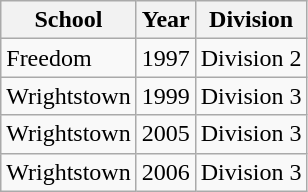<table class="wikitable">
<tr>
<th>School</th>
<th>Year</th>
<th>Division</th>
</tr>
<tr>
<td>Freedom</td>
<td>1997</td>
<td>Division 2</td>
</tr>
<tr>
<td>Wrightstown</td>
<td>1999</td>
<td>Division 3</td>
</tr>
<tr>
<td>Wrightstown</td>
<td>2005</td>
<td>Division 3</td>
</tr>
<tr>
<td>Wrightstown</td>
<td>2006</td>
<td>Division 3</td>
</tr>
</table>
